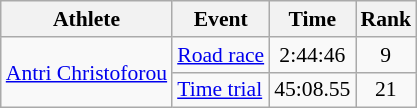<table class=wikitable style="font-size:90%;">
<tr>
<th>Athlete</th>
<th>Event</th>
<th>Time</th>
<th>Rank</th>
</tr>
<tr align=center>
<td align=left rowspan=2><a href='#'>Antri Christoforou</a></td>
<td align=left rowspan=1><a href='#'>Road race</a></td>
<td>2:44:46</td>
<td>9</td>
</tr>
<tr align=center>
<td align=left rowspan=1><a href='#'>Time trial</a></td>
<td>45:08.55</td>
<td>21</td>
</tr>
</table>
